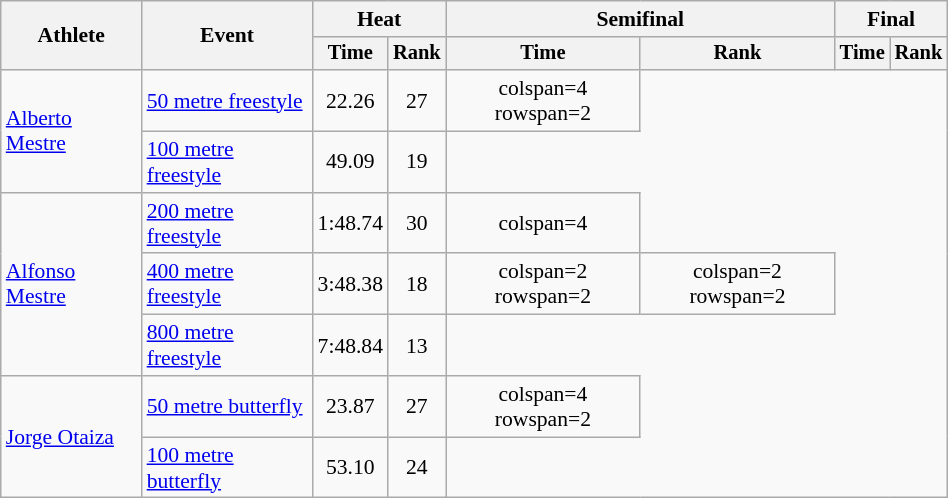<table class="wikitable" style="text-align:center; font-size:90%; width:50%;">
<tr>
<th rowspan="2">Athlete</th>
<th rowspan="2">Event</th>
<th colspan="2">Heat</th>
<th colspan="2">Semifinal</th>
<th colspan="2">Final</th>
</tr>
<tr style="font-size:95%">
<th>Time</th>
<th>Rank</th>
<th>Time</th>
<th>Rank</th>
<th>Time</th>
<th>Rank</th>
</tr>
<tr align=center>
<td align=left rowspan=2><a href='#'>Alberto Mestre</a></td>
<td align=left><a href='#'>50 metre freestyle</a></td>
<td>22.26</td>
<td>27</td>
<td>colspan=4   rowspan=2 </td>
</tr>
<tr align=center>
<td align=left><a href='#'>100 metre freestyle</a></td>
<td>49.09</td>
<td>19</td>
</tr>
<tr align=center>
<td align=left rowspan=3><a href='#'>Alfonso Mestre</a></td>
<td align=left><a href='#'>200 metre freestyle</a></td>
<td>1:48.74</td>
<td>30</td>
<td>colspan=4  </td>
</tr>
<tr align=center>
<td align=left><a href='#'>400 metre freestyle</a></td>
<td>3:48.38</td>
<td>18</td>
<td>colspan=2 rowspan=2 </td>
<td>colspan=2 rowspan=2 </td>
</tr>
<tr align=center>
<td align=left><a href='#'>800 metre freestyle</a></td>
<td>7:48.84</td>
<td>13</td>
</tr>
<tr align=center>
<td align=left rowspan=2><a href='#'>Jorge Otaiza</a></td>
<td align=left><a href='#'>50 metre butterfly</a></td>
<td>23.87</td>
<td>27</td>
<td>colspan=4 rowspan=2 </td>
</tr>
<tr align=center>
<td align=left><a href='#'>100 metre butterfly</a></td>
<td>53.10</td>
<td>24</td>
</tr>
</table>
